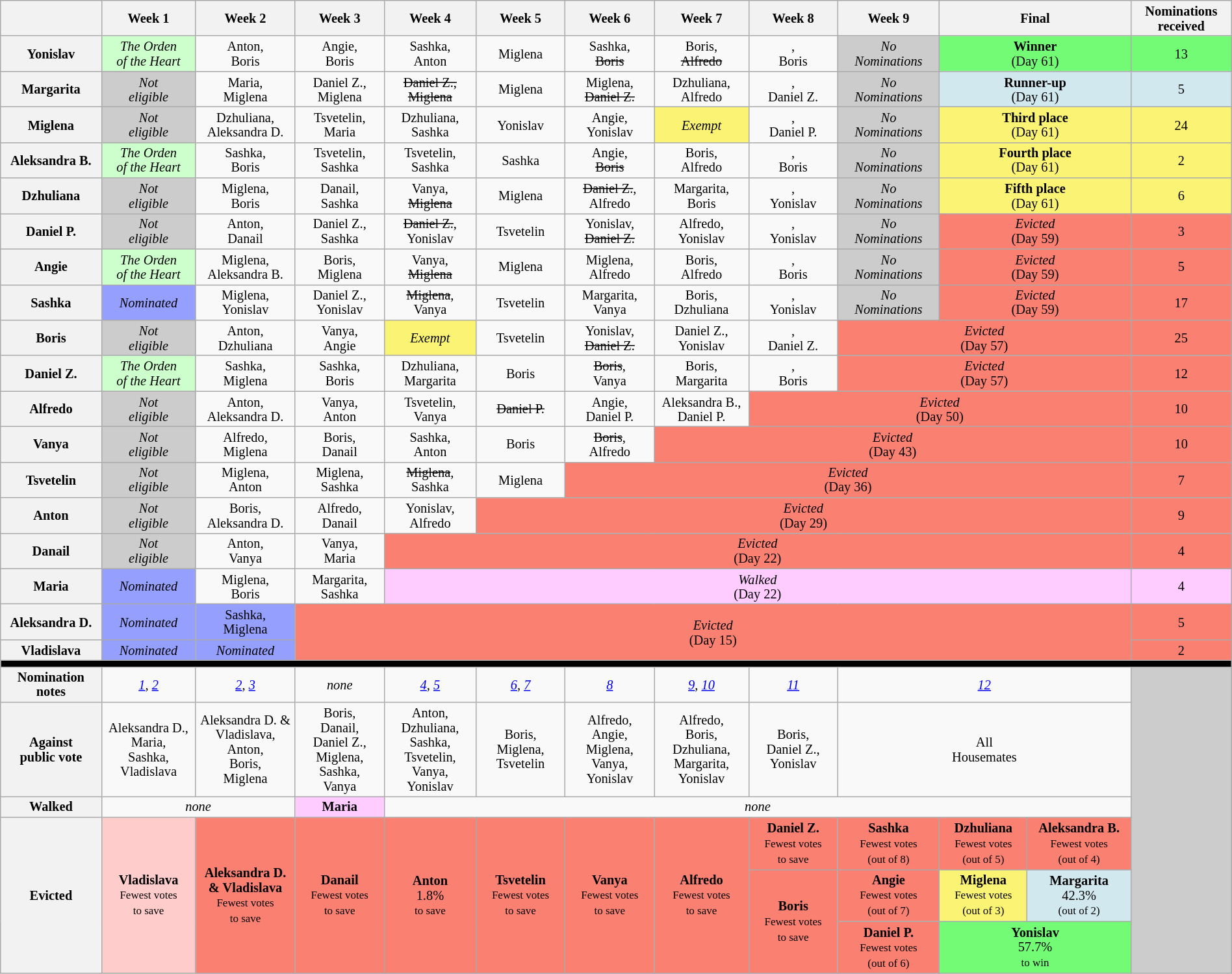<table class="wikitable" style="text-align:center; width:100%; font-size:85%; line-height:15px">
<tr>
<th style="width:5%;"></th>
<th style="width:5%;">Week 1</th>
<th style="width:5%;">Week 2</th>
<th style="width:5%;">Week 3</th>
<th style="width:5%;">Week 4</th>
<th style="width:5%;">Week 5</th>
<th style="width:5%;">Week 6</th>
<th style="width:5%;">Week 7</th>
<th style="width:5%;">Week 8</th>
<th style="width:5%;">Week 9</th>
<th style="width:10%" colspan="2">Final</th>
<th style="width:4%">Nominations<br>received</th>
</tr>
<tr>
<th>Yonislav</th>
<td style="background:#cfc"><em>The Orden<br>of the Heart</em></td>
<td>Anton,<br>Boris</td>
<td>Angie,<br>Boris</td>
<td>Sashka,<br>Anton</td>
<td>Miglena</td>
<td>Sashka,<br><s>Boris</s></td>
<td>Boris,<br><s>Alfredo</s></td>
<td>,<br>Boris</td>
<td style="background:#CCCCCC;"><em>No<br>Nominations</em></td>
<td colspan=2 style="background:#73FB76;"><strong>Winner</strong><br>(Day 61)</td>
<td style="background:#73FB76;">13</td>
</tr>
<tr>
<th>Margarita</th>
<td style="background:#CCCCCC;"><em>Not<br>eligible</em></td>
<td>Maria,<br>Miglena</td>
<td>Daniel Z.,<br>Miglena</td>
<td><s>Daniel Z.,</s><br><s>Miglena</s></td>
<td>Miglena</td>
<td>Miglena,<br><s>Daniel Z.</s></td>
<td>Dzhuliana,<br>Alfredo</td>
<td>,<br>Daniel Z.</td>
<td style="background:#CCCCCC;"><em>No<br>Nominations</em></td>
<td colspan=2 style="background:#D1E8EF;"><strong>Runner-up</strong><br>(Day 61)</td>
<td style="background:#D1E8EF;">5</td>
</tr>
<tr>
<th>Miglena</th>
<td style="background:#CCCCCC;"><em>Not<br>eligible</em></td>
<td>Dzhuliana,<br>Aleksandra D.</td>
<td>Tsvetelin,<br>Maria</td>
<td>Dzhuliana,<br>Sashka</td>
<td>Yonislav</td>
<td>Angie,<br>Yonislav</td>
<td style="background:#FBF373;"><em>Exempt</em></td>
<td>,<br>Daniel P.</td>
<td style="background:#CCCCCC;"><em>No<br>Nominations</em></td>
<td colspan=2 style="background:#FBF373;"><strong>Third place</strong><br>(Day 61)</td>
<td style="background:#FBF373;">24</td>
</tr>
<tr>
<th>Aleksandra B.</th>
<td style="background:#cfc"><em>The Orden<br>of the Heart</em></td>
<td>Sashka,<br>Boris</td>
<td>Tsvetelin,<br>Sashka</td>
<td>Tsvetelin,<br>Sashka</td>
<td>Sashka</td>
<td>Angie,<br><s>Boris</s></td>
<td>Boris,<br>Alfredo</td>
<td>,<br>Boris</td>
<td style="background:#CCCCCC;"><em>No<br>Nominations</em></td>
<td colspan=2 style="background:#FBF373;"><strong>Fourth place</strong><br>(Day 61)</td>
<td style="background:#FBF373;">2</td>
</tr>
<tr>
<th>Dzhuliana</th>
<td style="background:#CCCCCC;"><em>Not<br>eligible</em></td>
<td>Miglena,<br>Boris</td>
<td>Danail,<br>Sashka</td>
<td>Vanya,<br><s>Miglena</s></td>
<td>Miglena</td>
<td><s>Daniel Z.</s>,<br>Alfredo</td>
<td>Margarita,<br>Boris</td>
<td>,<br>Yonislav</td>
<td style="background:#CCCCCC;"><em>No<br>Nominations</em></td>
<td colspan=2 style="background:#FBF373;"><strong>Fifth place</strong><br>(Day 61)</td>
<td style="background:#FBF373;">6</td>
</tr>
<tr>
<th>Daniel P.</th>
<td style="background:#CCCCCC;"><em>Not<br>eligible</em></td>
<td>Anton,<br>Danail</td>
<td>Daniel Z.,<br>Sashka</td>
<td><s>Daniel Z.</s>,<br>Yonislav</td>
<td>Tsvetelin</td>
<td>Yonislav,<br><s>Daniel Z.</s></td>
<td>Alfredo,<br>Yonislav</td>
<td>,<br>Yonislav</td>
<td style="background:#CCCCCC;"><em>No<br>Nominations</em></td>
<td style="background:salmon;" colspan="2"><em>Evicted</em><br>(Day 59)</td>
<td bgcolor="salmon">3</td>
</tr>
<tr>
<th>Angie</th>
<td style="background:#cfc"><em>The Orden<br>of the Heart</em></td>
<td>Miglena,<br>Aleksandra B.</td>
<td>Boris,<br>Miglena</td>
<td>Vanya,<br><s>Miglena</s></td>
<td>Miglena</td>
<td>Miglena,<br>Alfredo</td>
<td>Boris,<br>Alfredo</td>
<td>,<br>Boris</td>
<td style="background:#CCCCCC;"><em>No<br>Nominations</em></td>
<td style="background:salmon;" colspan="2"><em>Evicted</em><br>(Day 59)</td>
<td bgcolor="salmon">5</td>
</tr>
<tr>
<th>Sashka</th>
<td style="background:#959ffd;"><em>Nominated</em></td>
<td>Miglena,<br>Yonislav</td>
<td>Daniel Z.,<br>Yonislav</td>
<td><s>Miglena</s>,<br>Vanya</td>
<td>Tsvetelin</td>
<td>Margarita,<br>Vanya</td>
<td>Boris,<br>Dzhuliana</td>
<td>,<br>Yonislav</td>
<td style="background:#CCCCCC;"><em>No<br>Nominations</em></td>
<td style="background:salmon;" colspan="2"><em>Evicted</em><br>(Day 59)</td>
<td bgcolor="salmon">17</td>
</tr>
<tr>
<th>Boris</th>
<td style="background:#CCCCCC;"><em>Not<br>eligible</em></td>
<td>Anton,<br>Dzhuliana</td>
<td>Vanya,<br>Angie</td>
<td style="background:#FBF373;"><em>Exempt</em></td>
<td>Tsvetelin</td>
<td>Yonislav,<br><s>Daniel Z.</s></td>
<td>Daniel Z.,<br>Yonislav</td>
<td>,<br>Daniel Z.</td>
<td style="background:salmon;" colspan="3"><em>Evicted</em><br>(Day 57)</td>
<td bgcolor="salmon">25</td>
</tr>
<tr>
<th>Daniel Z.</th>
<td style="background:#cfc"><em>The Orden<br>of the Heart</em></td>
<td>Sashka,<br>Miglena</td>
<td>Sashka,<br>Boris</td>
<td>Dzhuliana,<br>Margarita</td>
<td>Boris</td>
<td><s>Boris</s>,<br>Vanya</td>
<td>Boris,<br>Margarita</td>
<td>,<br>Boris</td>
<td style="background:salmon;" colspan="3"><em>Evicted</em><br>(Day 57)</td>
<td bgcolor="salmon">12</td>
</tr>
<tr>
<th>Alfredo</th>
<td style="background:#CCCCCC;"><em>Not<br>eligible</em></td>
<td>Anton,<br>Aleksandra D.</td>
<td>Vanya,<br>Anton</td>
<td>Tsvetelin,<br>Vanya</td>
<td><s>Daniel P.</s></td>
<td>Angie,<br>Daniel P.</td>
<td>Aleksandra B.,<br>Daniel P.</td>
<td style="background:salmon;" colspan="4"><em>Evicted</em><br>(Day 50)</td>
<td bgcolor="salmon">10</td>
</tr>
<tr>
<th>Vanya</th>
<td style="background:#CCCCCC;"><em>Not<br>eligible</em></td>
<td>Alfredo,<br>Miglena</td>
<td>Boris,<br>Danail</td>
<td>Sashka,<br>Anton</td>
<td>Boris</td>
<td><s>Boris</s>,<br>Alfredo</td>
<td style="background:salmon;" colspan="5"><em>Evicted</em><br>(Day 43)</td>
<td bgcolor="salmon">10</td>
</tr>
<tr>
<th>Tsvetelin</th>
<td style="background:#CCCCCC;"><em>Not<br>eligible</em></td>
<td>Miglena,<br>Anton</td>
<td>Miglena,<br>Sashka</td>
<td><s>Miglena</s>,<br>Sashka</td>
<td>Miglena</td>
<td style="background:salmon;" colspan="6"><em>Evicted</em><br>(Day 36)</td>
<td bgcolor="salmon">7</td>
</tr>
<tr>
<th>Anton</th>
<td style="background:#CCCCCC;"><em>Not<br>eligible</em></td>
<td>Boris,<br>Aleksandra D.</td>
<td>Alfredo,<br>Danail</td>
<td>Yonislav,<br>Alfredo</td>
<td style="background:salmon;" colspan="7"><em>Evicted</em><br>(Day 29)</td>
<td bgcolor="salmon">9</td>
</tr>
<tr>
<th>Danail</th>
<td style="background:#CCCCCC;"><em>Not<br>eligible</em></td>
<td>Anton,<br>Vanya</td>
<td>Vanya,<br>Maria</td>
<td style="background:salmon;" colspan="8"><em>Evicted</em><br>(Day 22)</td>
<td bgcolor="salmon">4</td>
</tr>
<tr>
<th>Maria</th>
<td style="background:#959ffd;"><em>Nominated</em></td>
<td>Miglena,<br>Boris</td>
<td>Margarita,<br>Sashka</td>
<td colspan="8" bgcolor="FFCCFF"><em>Walked</em><br>(Day 22)</td>
<td bgcolor="FFCCFF">4</td>
</tr>
<tr>
<th>Aleksandra D.</th>
<td style="background:#959ffd;"><em>Nominated</em></td>
<td style="background:#959ffd;">Sashka,<br>Miglena</td>
<td rowspan=2 style="background:salmon;" colspan="9"><em>Evicted</em><br>(Day 15)</td>
<td bgcolor="salmon">5</td>
</tr>
<tr>
<th>Vladislava</th>
<td style="background:#959ffd;"><em>Nominated</em></td>
<td style="background:#959ffd;"><em>Nominated</em></td>
<td bgcolor="salmon">2</td>
</tr>
<tr>
<th style="background:#000;" colspan="13"></th>
</tr>
<tr>
<th>Nomination<br>notes</th>
<td><em><a href='#'>1</a></em>, <em><a href='#'>2</a></em></td>
<td><em><a href='#'>2</a></em>, <em><a href='#'>3</a></em></td>
<td><em>none</em></td>
<td><em><a href='#'>4</a></em>, <em><a href='#'>5</a></em></td>
<td><em><a href='#'>6</a></em>, <em><a href='#'>7</a></em></td>
<td><em><a href='#'>8</a></em></td>
<td><em><a href='#'>9</a></em>, <em><a href='#'>10</a></em></td>
<td><em><a href='#'>11</a></em></td>
<td colspan=3><em><a href='#'>12</a></em></td>
<td rowspan=9 bgcolor="CCCCCC"></td>
</tr>
<tr>
<th>Against<br>public vote</th>
<td>Aleksandra D.,<br>Maria,<br>Sashka,<br>Vladislava</td>
<td>Aleksandra D. & Vladislava,<br>Anton,<br>Boris,<br>Miglena</td>
<td>Boris,<br>Danail,<br>Daniel Z.,<br>Miglena,<br>Sashka,<br>Vanya</td>
<td>Anton,<br>Dzhuliana,<br>Sashka,<br>Tsvetelin,<br>Vanya,<br>Yonislav</td>
<td>Boris,<br>Miglena,<br>Tsvetelin</td>
<td>Alfredo,<br>Angie,<br>Miglena,<br>Vanya,<br>Yonislav</td>
<td>Alfredo,<br>Boris,<br>Dzhuliana,<br>Margarita,<br>Yonislav</td>
<td>Boris,<br>Daniel Z.,<br>Yonislav</td>
<td colspan=3>All<br>Housemates</td>
</tr>
<tr>
<th>Walked</th>
<td colspan=2><em>none</em></td>
<td bgcolor="FFCCFF"><strong>Maria</strong></td>
<td colspan=8><em>none</em></td>
</tr>
<tr>
<th rowspan=4>Evicted</th>
<td rowspan=4 style="background:#fcc;"><strong>Vladislava</strong><br><small>Fewest votes<br>to save</small></td>
<td rowspan=4 bgcolor="salmon"><strong>Aleksandra D. & Vladislava</strong><br><small>Fewest votes<br>to save</small></td>
<td rowspan=4 bgcolor="salmon"><strong>Danail</strong><br><small>Fewest votes<br>to save</small></td>
<td rowspan=4 bgcolor="salmon"><strong>Anton</strong><br>1.8%<br><small>to save</small><em></td>
<td rowspan=4 bgcolor="salmon"><strong>Tsvetelin</strong><br><small>Fewest votes<br>to save</small></td>
<td rowspan=4 bgcolor="salmon"><strong>Vanya</strong><br><small>Fewest votes<br>to save</small></td>
<td rowspan=4 bgcolor="salmon"><strong>Alfredo</strong><br><small>Fewest votes<br>to save</small></td>
<td bgcolor="salmon"><strong>Daniel Z.</strong><br><small>Fewest votes<br>to save</small></td>
<td bgcolor="salmon"><strong>Sashka</strong><br><small>Fewest votes<br>(out of 8)</small></td>
<td bgcolor="salmon"><strong>Dzhuliana</strong><br><small>Fewest votes<br>(out of 5)</small></td>
<td bgcolor="salmon"><strong>Aleksandra B.</strong><br><small>Fewest votes<br>(out of 4)</small></td>
</tr>
<tr>
<td rowspan=2 bgcolor="salmon"><strong>Boris</strong><br><small>Fewest votes<br>to save</small></td>
<td bgcolor="salmon"><strong>Angie</strong><br><small>Fewest votes<br>(out of 7)</small></td>
<td style="background:#FBF373"><strong>Miglena</strong><br><small>Fewest votes<br>(out of 3)</small></td>
<td style="background:#D1E8EF"><strong>Margarita</strong><br>42.3%<br><small>(out of 2)</small></td>
</tr>
<tr>
<td bgcolor="salmon"><strong>Daniel P.</strong><br><small>Fewest votes<br>(out of 6)</small></td>
<td colspan=2 style="background:#73FB76"><strong>Yonislav</strong><br>57.7%<br><small>to win</small></td>
</tr>
</table>
